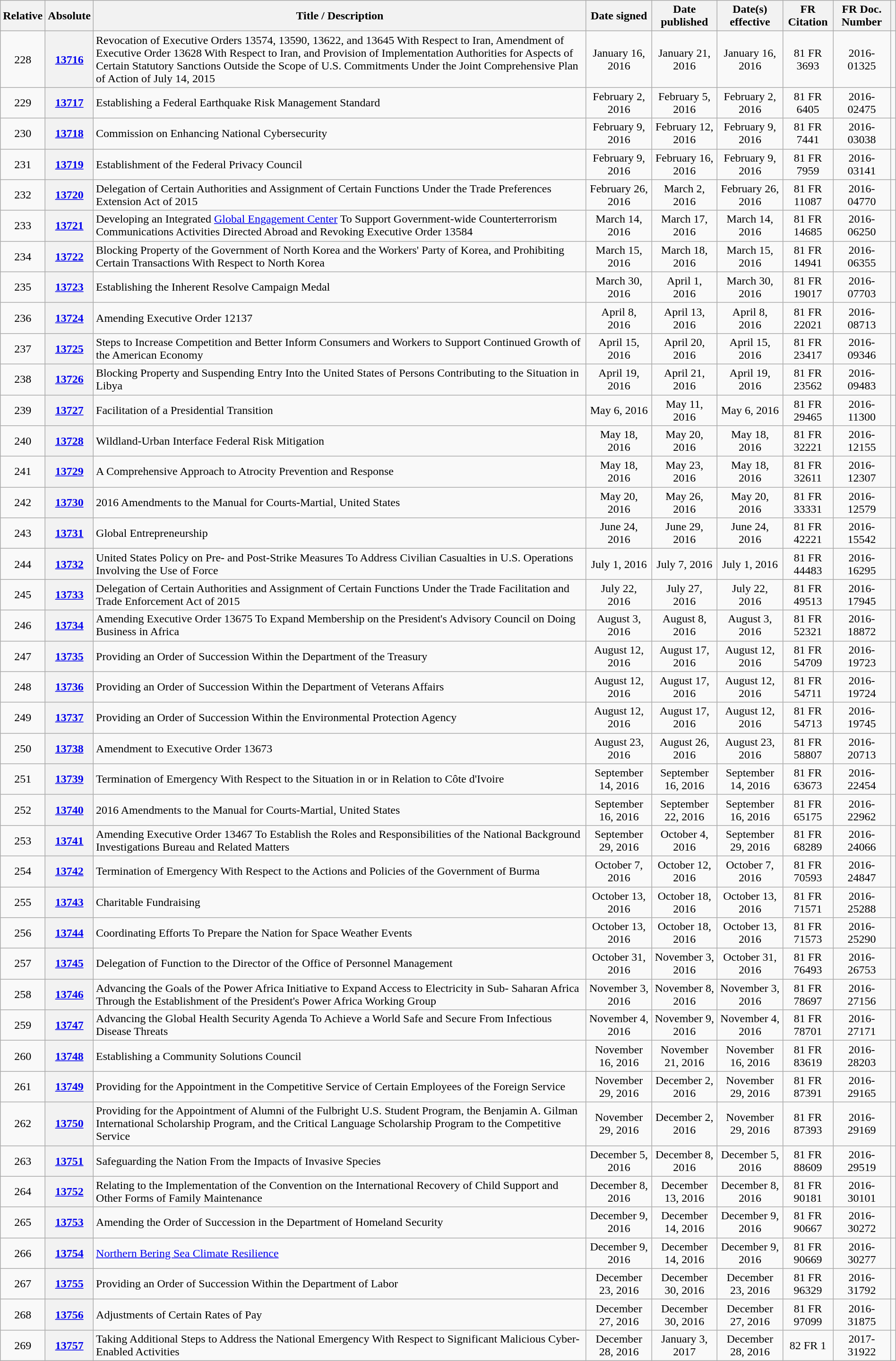<table class="wikitable sortable plainrowheaders" style="width:100%">
<tr style="text-align:center">
<th>Relative </th>
<th>Absolute </th>
<th>Title / Description</th>
<th>Date signed</th>
<th>Date published</th>
<th>Date(s) effective</th>
<th>FR Citation</th>
<th>FR Doc. Number</th>
<th class="unsortable"></th>
</tr>
<tr style="text-align:center">
<td>228</td>
<th><a href='#'>13716</a></th>
<td style="text-align:left">Revocation of Executive Orders 13574, 13590, 13622, and 13645 With Respect to Iran, Amendment of Executive Order 13628 With Respect to Iran, and Provision of Implementation Authorities for Aspects of Certain Statutory Sanctions Outside the Scope of U.S. Commitments Under the Joint Comprehensive Plan of Action of July 14, 2015</td>
<td>January 16, 2016</td>
<td>January 21, 2016</td>
<td>January 16, 2016</td>
<td>81 FR 3693</td>
<td>2016-01325</td>
<td></td>
</tr>
<tr style="text-align:center">
<td>229</td>
<th><a href='#'>13717</a></th>
<td style="text-align:left">Establishing a Federal Earthquake Risk Management Standard</td>
<td>February 2, 2016</td>
<td>February 5, 2016</td>
<td>February 2, 2016</td>
<td>81 FR 6405</td>
<td>2016-02475</td>
<td></td>
</tr>
<tr style="text-align:center">
<td>230</td>
<th><a href='#'>13718</a></th>
<td style="text-align:left">Commission on Enhancing National Cybersecurity</td>
<td>February 9, 2016</td>
<td>February 12, 2016</td>
<td>February 9, 2016</td>
<td>81 FR 7441</td>
<td>2016-03038</td>
<td></td>
</tr>
<tr style="text-align:center">
<td>231</td>
<th><a href='#'>13719</a></th>
<td style="text-align:left">Establishment of the Federal Privacy Council</td>
<td>February 9, 2016</td>
<td>February 16, 2016</td>
<td>February 9, 2016</td>
<td>81 FR 7959</td>
<td>2016-03141</td>
<td></td>
</tr>
<tr style="text-align:center">
<td>232</td>
<th><a href='#'>13720</a></th>
<td style="text-align:left">Delegation of Certain Authorities and Assignment of Certain Functions Under the Trade Preferences Extension Act of 2015</td>
<td>February 26, 2016</td>
<td>March 2, 2016</td>
<td>February 26, 2016</td>
<td>81 FR 11087</td>
<td>2016-04770</td>
<td></td>
</tr>
<tr style="text-align:center">
<td>233</td>
<th><a href='#'>13721</a></th>
<td style="text-align:left">Developing an Integrated <a href='#'>Global Engagement Center</a> To Support Government-wide Counterterrorism Communications Activities Directed Abroad and Revoking Executive Order 13584</td>
<td>March 14, 2016</td>
<td>March 17, 2016</td>
<td>March 14, 2016</td>
<td>81 FR 14685</td>
<td>2016-06250</td>
<td></td>
</tr>
<tr style="text-align:center">
<td>234</td>
<th><a href='#'>13722</a></th>
<td style="text-align:left">Blocking Property of the Government of North Korea and the Workers' Party of Korea, and Prohibiting Certain Transactions With Respect to North Korea</td>
<td>March 15, 2016</td>
<td>March 18, 2016</td>
<td>March 15, 2016</td>
<td>81 FR 14941</td>
<td>2016-06355</td>
<td></td>
</tr>
<tr style="text-align:center">
<td>235</td>
<th><a href='#'>13723</a></th>
<td style="text-align:left">Establishing the Inherent Resolve Campaign Medal</td>
<td>March 30, 2016</td>
<td>April 1, 2016</td>
<td>March 30, 2016</td>
<td>81 FR 19017</td>
<td>2016-07703</td>
<td></td>
</tr>
<tr style="text-align:center">
<td>236</td>
<th><a href='#'>13724</a></th>
<td style="text-align:left">Amending Executive Order 12137</td>
<td>April 8, 2016</td>
<td>April 13, 2016</td>
<td>April 8, 2016</td>
<td>81 FR 22021</td>
<td>2016-08713</td>
<td></td>
</tr>
<tr style="text-align:center">
<td>237</td>
<th><a href='#'>13725</a></th>
<td style="text-align:left">Steps to Increase Competition and Better Inform Consumers and Workers to Support Continued Growth of the American Economy</td>
<td>April 15, 2016</td>
<td>April 20, 2016</td>
<td>April 15, 2016</td>
<td>81 FR 23417</td>
<td>2016-09346</td>
<td></td>
</tr>
<tr style="text-align:center">
<td>238</td>
<th><a href='#'>13726</a></th>
<td style="text-align:left">Blocking Property and Suspending Entry Into the United States of Persons Contributing to the Situation in Libya</td>
<td>April 19, 2016</td>
<td>April 21, 2016</td>
<td>April 19, 2016</td>
<td>81 FR 23562</td>
<td>2016-09483</td>
<td></td>
</tr>
<tr style="text-align:center">
<td>239</td>
<th><a href='#'>13727</a></th>
<td style="text-align:left">Facilitation of a Presidential Transition</td>
<td>May 6, 2016</td>
<td>May 11, 2016</td>
<td>May 6, 2016</td>
<td>81 FR 29465</td>
<td>2016-11300</td>
<td></td>
</tr>
<tr style="text-align:center">
<td>240</td>
<th><a href='#'>13728</a></th>
<td style="text-align:left">Wildland-Urban Interface Federal Risk Mitigation</td>
<td>May 18, 2016</td>
<td>May 20, 2016</td>
<td>May 18, 2016</td>
<td>81 FR 32221</td>
<td>2016-12155</td>
<td></td>
</tr>
<tr style="text-align:center">
<td>241</td>
<th><a href='#'>13729</a></th>
<td style="text-align:left">A Comprehensive Approach to Atrocity Prevention and Response</td>
<td>May 18, 2016</td>
<td>May 23, 2016</td>
<td>May 18, 2016</td>
<td>81 FR 32611</td>
<td>2016-12307</td>
<td></td>
</tr>
<tr style="text-align:center">
<td>242</td>
<th><a href='#'>13730</a></th>
<td style="text-align:left">2016 Amendments to the Manual for Courts-Martial, United States</td>
<td>May 20, 2016</td>
<td>May 26, 2016</td>
<td>May 20, 2016</td>
<td>81 FR 33331</td>
<td>2016-12579</td>
<td></td>
</tr>
<tr style="text-align:center">
<td>243</td>
<th><a href='#'>13731</a></th>
<td style="text-align:left">Global Entrepreneurship</td>
<td>June 24, 2016</td>
<td>June 29, 2016</td>
<td>June 24, 2016</td>
<td>81 FR 42221</td>
<td>2016-15542</td>
<td></td>
</tr>
<tr style="text-align:center">
<td>244</td>
<th><a href='#'>13732</a></th>
<td style="text-align:left">United States Policy on Pre- and Post-Strike Measures To Address Civilian Casualties in U.S. Operations Involving the Use of Force</td>
<td>July 1, 2016</td>
<td>July 7, 2016</td>
<td>July 1, 2016</td>
<td>81 FR 44483</td>
<td>2016-16295</td>
<td></td>
</tr>
<tr style="text-align:center">
<td>245</td>
<th><a href='#'>13733</a></th>
<td style="text-align:left">Delegation of Certain Authorities and Assignment of Certain Functions Under the Trade Facilitation and Trade Enforcement Act of 2015</td>
<td>July 22, 2016</td>
<td>July 27, 2016</td>
<td>July 22, 2016</td>
<td>81 FR 49513</td>
<td>2016-17945</td>
<td></td>
</tr>
<tr style="text-align:center">
<td>246</td>
<th><a href='#'>13734</a></th>
<td style="text-align:left">Amending Executive Order 13675 To Expand Membership on the President's Advisory Council on Doing Business in Africa</td>
<td>August 3, 2016</td>
<td>August 8, 2016</td>
<td>August 3, 2016</td>
<td>81 FR 52321</td>
<td>2016-18872</td>
<td></td>
</tr>
<tr style="text-align:center">
<td>247</td>
<th><a href='#'>13735</a></th>
<td style="text-align:left">Providing an Order of Succession Within the Department of the Treasury</td>
<td>August 12, 2016</td>
<td>August 17, 2016</td>
<td>August 12, 2016</td>
<td>81 FR 54709</td>
<td>2016-19723</td>
<td></td>
</tr>
<tr style="text-align:center">
<td>248</td>
<th><a href='#'>13736</a></th>
<td style="text-align:left">Providing an Order of Succession Within the Department of Veterans Affairs</td>
<td>August 12, 2016</td>
<td>August 17, 2016</td>
<td>August 12, 2016</td>
<td>81 FR 54711</td>
<td>2016-19724</td>
<td></td>
</tr>
<tr style="text-align:center">
<td>249</td>
<th><a href='#'>13737</a></th>
<td style="text-align:left">Providing an Order of Succession Within the Environmental Protection Agency</td>
<td>August 12, 2016</td>
<td>August 17, 2016</td>
<td>August 12, 2016</td>
<td>81 FR 54713</td>
<td>2016-19745</td>
<td></td>
</tr>
<tr style="text-align:center">
<td>250</td>
<th><a href='#'>13738</a></th>
<td style="text-align:left">Amendment to Executive Order 13673</td>
<td>August 23, 2016</td>
<td>August 26, 2016</td>
<td>August 23, 2016</td>
<td>81 FR 58807</td>
<td>2016-20713</td>
<td></td>
</tr>
<tr style="text-align:center">
<td>251</td>
<th><a href='#'>13739</a></th>
<td style="text-align:left">Termination of Emergency With Respect to the Situation in or in Relation to Côte d'Ivoire</td>
<td>September 14, 2016</td>
<td>September 16, 2016</td>
<td>September 14, 2016</td>
<td>81 FR 63673</td>
<td>2016-22454</td>
<td></td>
</tr>
<tr style="text-align:center">
<td>252</td>
<th><a href='#'>13740</a></th>
<td style="text-align:left">2016 Amendments to the Manual for Courts-Martial, United States</td>
<td>September 16, 2016</td>
<td>September 22, 2016</td>
<td>September 16, 2016</td>
<td>81 FR 65175</td>
<td>2016-22962</td>
<td></td>
</tr>
<tr style="text-align:center">
<td>253</td>
<th><a href='#'>13741</a></th>
<td style="text-align:left">Amending Executive Order 13467 To Establish the Roles and Responsibilities of the National Background Investigations Bureau and Related Matters</td>
<td>September 29, 2016</td>
<td>October 4, 2016</td>
<td>September 29, 2016</td>
<td>81 FR 68289</td>
<td>2016-24066</td>
<td></td>
</tr>
<tr style="text-align:center">
<td>254</td>
<th><a href='#'>13742</a></th>
<td style="text-align:left">Termination of Emergency With Respect to the Actions and Policies of the Government of Burma</td>
<td>October 7, 2016</td>
<td>October 12, 2016</td>
<td>October 7, 2016</td>
<td>81 FR 70593</td>
<td>2016-24847</td>
<td></td>
</tr>
<tr style="text-align:center">
<td>255</td>
<th><a href='#'>13743</a></th>
<td style="text-align:left">Charitable Fundraising</td>
<td>October 13, 2016</td>
<td>October 18, 2016</td>
<td>October 13, 2016</td>
<td>81 FR 71571</td>
<td>2016-25288</td>
<td></td>
</tr>
<tr style="text-align:center">
<td>256</td>
<th><a href='#'>13744</a></th>
<td style="text-align:left">Coordinating Efforts To Prepare the Nation for Space Weather Events</td>
<td>October 13, 2016</td>
<td>October 18, 2016</td>
<td>October 13, 2016</td>
<td>81 FR 71573</td>
<td>2016-25290</td>
<td></td>
</tr>
<tr style="text-align:center">
<td>257</td>
<th><a href='#'>13745</a></th>
<td style="text-align:left">Delegation of Function to the Director of the Office of Personnel Management</td>
<td>October 31, 2016</td>
<td>November 3, 2016</td>
<td>October 31, 2016</td>
<td>81 FR 76493</td>
<td>2016-26753</td>
<td></td>
</tr>
<tr style="text-align:center">
<td>258</td>
<th><a href='#'>13746</a></th>
<td style="text-align:left">Advancing the Goals of the Power Africa Initiative to Expand Access to Electricity in Sub- Saharan Africa Through the Establishment of the President's Power Africa Working Group</td>
<td>November 3, 2016</td>
<td>November 8, 2016</td>
<td>November 3, 2016</td>
<td>81 FR 78697</td>
<td>2016-27156</td>
<td></td>
</tr>
<tr style="text-align:center">
<td>259</td>
<th><a href='#'>13747</a></th>
<td style="text-align:left">Advancing the Global Health Security Agenda To Achieve a World Safe and Secure From Infectious Disease Threats</td>
<td>November 4, 2016</td>
<td>November 9, 2016</td>
<td>November 4, 2016</td>
<td>81 FR 78701</td>
<td>2016-27171</td>
<td></td>
</tr>
<tr style="text-align:center">
<td>260</td>
<th><a href='#'>13748</a></th>
<td style="text-align:left">Establishing a Community Solutions Council</td>
<td>November 16, 2016</td>
<td>November 21, 2016</td>
<td>November 16, 2016</td>
<td>81 FR 83619</td>
<td>2016-28203</td>
<td></td>
</tr>
<tr style="text-align:center">
<td>261</td>
<th><a href='#'>13749</a></th>
<td style="text-align:left">Providing for the Appointment in the Competitive Service of Certain Employees of the Foreign Service</td>
<td>November 29, 2016</td>
<td>December 2, 2016</td>
<td>November 29, 2016</td>
<td>81 FR 87391</td>
<td>2016-29165</td>
<td></td>
</tr>
<tr style="text-align:center">
<td>262</td>
<th><a href='#'>13750</a></th>
<td style="text-align:left">Providing for the Appointment of Alumni of the Fulbright U.S. Student Program, the Benjamin A. Gilman International Scholarship Program, and the Critical Language Scholarship Program to the Competitive Service</td>
<td>November 29, 2016</td>
<td>December 2, 2016</td>
<td>November 29, 2016</td>
<td>81 FR 87393</td>
<td>2016-29169</td>
<td></td>
</tr>
<tr style="text-align:center">
<td>263</td>
<th><a href='#'>13751</a></th>
<td style="text-align:left">Safeguarding the Nation From the Impacts of Invasive Species</td>
<td>December 5, 2016</td>
<td>December 8, 2016</td>
<td>December 5, 2016</td>
<td>81 FR 88609</td>
<td>2016-29519</td>
<td></td>
</tr>
<tr style="text-align:center">
<td>264</td>
<th><a href='#'>13752</a></th>
<td style="text-align:left">Relating to the Implementation of the Convention on the International Recovery of Child Support and Other Forms of Family Maintenance</td>
<td>December 8, 2016</td>
<td>December 13, 2016</td>
<td>December 8, 2016</td>
<td>81 FR 90181</td>
<td>2016-30101</td>
<td></td>
</tr>
<tr style="text-align:center">
<td>265</td>
<th><a href='#'>13753</a></th>
<td style="text-align:left">Amending the Order of Succession in the Department of Homeland Security</td>
<td>December 9, 2016</td>
<td>December 14, 2016</td>
<td>December 9, 2016</td>
<td>81 FR 90667</td>
<td>2016-30272</td>
<td></td>
</tr>
<tr style="text-align:center">
<td>266</td>
<th><a href='#'>13754</a></th>
<td style="text-align:left"><a href='#'>Northern Bering Sea Climate Resilience</a></td>
<td>December 9, 2016</td>
<td>December 14, 2016</td>
<td>December 9, 2016</td>
<td>81 FR 90669</td>
<td>2016-30277</td>
<td></td>
</tr>
<tr style="text-align:center">
<td>267</td>
<th><a href='#'>13755</a></th>
<td style="text-align:left">Providing an Order of Succession Within the Department of Labor</td>
<td>December 23, 2016</td>
<td>December 30, 2016</td>
<td>December 23, 2016</td>
<td>81 FR 96329</td>
<td>2016-31792</td>
<td></td>
</tr>
<tr style="text-align:center">
<td>268</td>
<th><a href='#'>13756</a></th>
<td style="text-align:left">Adjustments of Certain Rates of Pay</td>
<td>December 27, 2016</td>
<td>December 30, 2016</td>
<td>December 27, 2016</td>
<td>81 FR 97099</td>
<td>2016-31875</td>
<td></td>
</tr>
<tr style="text-align:center">
<td>269</td>
<th><a href='#'>13757</a></th>
<td style="text-align:left">Taking Additional Steps to Address the National Emergency With Respect to Significant Malicious Cyber-Enabled Activities</td>
<td>December 28, 2016</td>
<td>January 3, 2017</td>
<td>December 28, 2016</td>
<td>82 FR 1</td>
<td>2017-31922</td>
<td></td>
</tr>
</table>
